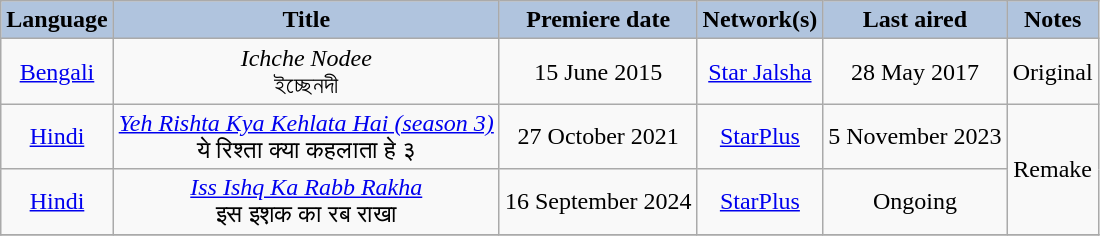<table class="wikitable" style="text-align:center;">
<tr>
<th style="background:LightSteelBlue;">Language</th>
<th style="background:LightSteelBlue;">Title</th>
<th style="background:LightSteelBlue;">Premiere date</th>
<th style="background:LightSteelBlue;">Network(s)</th>
<th style="background:LightSteelBlue;">Last aired</th>
<th style="background:LightSteelBlue;">Notes</th>
</tr>
<tr>
<td><a href='#'>Bengali</a></td>
<td><em>Ichche Nodee</em> <br>ইচ্ছেনদী</td>
<td>15 June 2015</td>
<td><a href='#'>Star Jalsha</a></td>
<td>28 May 2017</td>
<td>Original</td>
</tr>
<tr>
<td><a href='#'>Hindi</a></td>
<td><em><a href='#'>Yeh Rishta Kya Kehlata Hai (season 3)</a></em><br> ये रिश्ता क्या कहलाता हे ३</td>
<td>27 October 2021</td>
<td><a href='#'>StarPlus</a></td>
<td>5 November 2023</td>
<td rowspan="2">Remake</td>
</tr>
<tr>
<td><a href='#'>Hindi</a></td>
<td><em><a href='#'>Iss Ishq Ka Rabb Rakha</a></em><br> इस इश़क का रब राखा</td>
<td>16 September 2024</td>
<td><a href='#'>StarPlus</a></td>
<td>Ongoing</td>
</tr>
<tr>
</tr>
</table>
